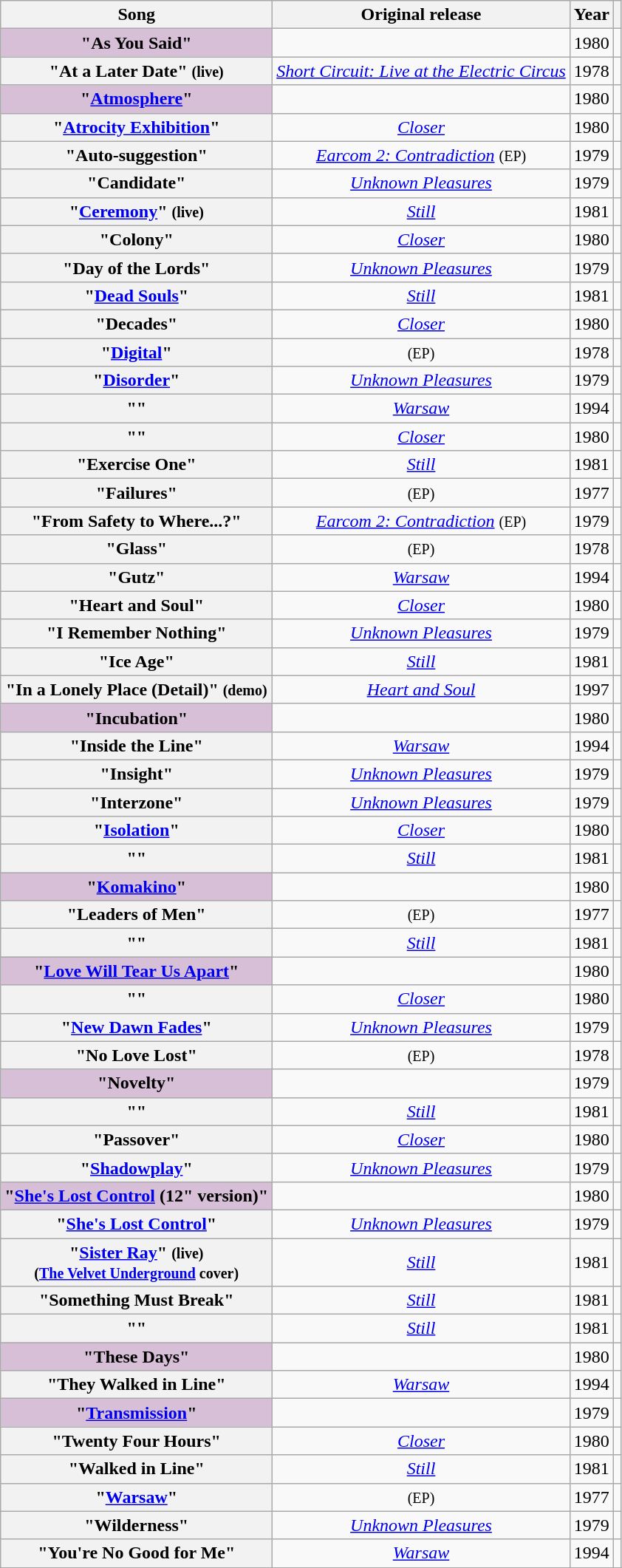<table class="wikitable sortable plainrowheaders" style="text-align:center;">
<tr>
<th scope="col">Song</th>
<th scope="col">Original release</th>
<th scope="col">Year</th>
<th scope="col" class="unsortable"></th>
</tr>
<tr>
<th scope="row" style="background-color:#D8BFD8"> "As You Said" </th>
<td></td>
<td>1980</td>
<td></td>
</tr>
<tr>
<th scope="row">"At a Later Date" <small>(live)</small></th>
<td><em><a href='#'>Short Circuit: Live at the Electric Circus</a></em></td>
<td>1978</td>
<td></td>
</tr>
<tr>
<th scope="row" style="background-color:#D8BFD8">"<a href='#'>Atmosphere</a>" </th>
<td></td>
<td>1980</td>
<td></td>
</tr>
<tr>
<th scope="row">"<a href='#'>Atrocity Exhibition</a>"</th>
<td><em><a href='#'>Closer</a></em></td>
<td>1980</td>
<td></td>
</tr>
<tr>
<th scope="row">"Auto-suggestion"</th>
<td><em><a href='#'>Earcom 2: Contradiction</a></em> <small>(EP)</small></td>
<td>1979</td>
<td></td>
</tr>
<tr>
<th scope="row"> "Candidate"</th>
<td><em><a href='#'>Unknown Pleasures</a></em></td>
<td>1979</td>
<td></td>
</tr>
<tr>
<th scope="row">"<a href='#'>Ceremony</a>" <small>(live)</small></th>
<td><em><a href='#'>Still</a></em></td>
<td>1981</td>
<td></td>
</tr>
<tr>
<th scope="row">"Colony"</th>
<td><em><a href='#'>Closer</a></em></td>
<td>1980</td>
<td></td>
</tr>
<tr>
<th scope="row"> "Day of the Lords"</th>
<td><em><a href='#'>Unknown Pleasures</a></em></td>
<td>1979</td>
<td></td>
</tr>
<tr>
<th scope="row">"<a href='#'>Dead Souls</a>"</th>
<td><em><a href='#'>Still</a></em></td>
<td>1981</td>
<td></td>
</tr>
<tr>
<th scope="row">"Decades"</th>
<td><em><a href='#'>Closer</a></em></td>
<td>1980</td>
<td></td>
</tr>
<tr>
<th scope="row">"<a href='#'>Digital</a>"</th>
<td><em></em> <small>(EP)</small></td>
<td>1978</td>
<td></td>
</tr>
<tr>
<th scope="row">"<a href='#'>Disorder</a>"</th>
<td><em><a href='#'>Unknown Pleasures</a></em></td>
<td>1979</td>
<td></td>
</tr>
<tr>
<th scope="row">""</th>
<td><em><a href='#'>Warsaw</a></em></td>
<td>1994</td>
<td></td>
</tr>
<tr>
<th scope="row"> ""</th>
<td><em><a href='#'>Closer</a></em></td>
<td>1980</td>
<td></td>
</tr>
<tr>
<th scope="row">"Exercise One"</th>
<td><em><a href='#'>Still</a></em></td>
<td>1981</td>
<td></td>
</tr>
<tr>
<th scope="row"> "Failures"</th>
<td><em></em> <small>(EP)</small></td>
<td>1977</td>
<td></td>
</tr>
<tr>
<th scope="row">"From Safety to Where...?"</th>
<td><em><a href='#'>Earcom 2: Contradiction</a></em> <small>(EP)</small></td>
<td>1979</td>
<td></td>
</tr>
<tr>
<th scope="row"> "Glass"</th>
<td><em></em> <small>(EP)</small></td>
<td>1978</td>
<td></td>
</tr>
<tr>
<th scope="row">"Gutz"</th>
<td><em><a href='#'>Warsaw</a></em></td>
<td>1994</td>
<td></td>
</tr>
<tr>
<th scope="row"> "Heart and Soul"</th>
<td><em><a href='#'>Closer</a></em></td>
<td>1980</td>
<td></td>
</tr>
<tr>
<th scope="row"> "I Remember Nothing"</th>
<td><em><a href='#'>Unknown Pleasures</a></em></td>
<td>1979</td>
<td></td>
</tr>
<tr>
<th scope="row">"Ice Age"</th>
<td><em><a href='#'>Still</a></em></td>
<td>1981</td>
<td></td>
</tr>
<tr>
<th scope="row">"In a Lonely Place (Detail)" <small>(demo)</small></th>
<td><em><a href='#'>Heart and Soul</a></em></td>
<td>1997</td>
<td></td>
</tr>
<tr>
<th scope="row" style="background-color:#D8BFD8">"Incubation" </th>
<td></td>
<td>1980</td>
<td></td>
</tr>
<tr>
<th scope="row">"Inside the Line"</th>
<td><em><a href='#'>Warsaw</a></em></td>
<td>1994</td>
<td></td>
</tr>
<tr>
<th scope="row">"Insight"</th>
<td><em><a href='#'>Unknown Pleasures</a></em></td>
<td>1979</td>
<td></td>
</tr>
<tr>
<th scope="row">"Interzone"</th>
<td><em><a href='#'>Unknown Pleasures</a></em></td>
<td>1979</td>
<td></td>
</tr>
<tr>
<th scope="row">"<a href='#'>Isolation</a>"</th>
<td><em><a href='#'>Closer</a></em></td>
<td>1980</td>
<td></td>
</tr>
<tr>
<th scope="row"> ""</th>
<td><em><a href='#'>Still</a></em></td>
<td>1981</td>
<td></td>
</tr>
<tr>
<th scope="row" style="background-color:#D8BFD8">"<a href='#'>Komakino</a>" </th>
<td></td>
<td>1980</td>
<td></td>
</tr>
<tr>
<th scope="row"> "Leaders of Men"</th>
<td><em></em> <small>(EP)</small></td>
<td>1977</td>
<td></td>
</tr>
<tr>
<th scope="row">""</th>
<td><em><a href='#'>Still</a></em></td>
<td>1981</td>
<td></td>
</tr>
<tr>
<th scope="row" style="background-color:#D8BFD8">"<a href='#'>Love Will Tear Us Apart</a>" </th>
<td></td>
<td>1980</td>
<td></td>
</tr>
<tr>
<th scope="row"> ""</th>
<td><em><a href='#'>Closer</a></em></td>
<td>1980</td>
<td></td>
</tr>
<tr>
<th scope="row"> "<a href='#'>New Dawn Fades</a>"</th>
<td><em><a href='#'>Unknown Pleasures</a></em></td>
<td>1979</td>
<td></td>
</tr>
<tr>
<th scope="row">"No Love Lost"</th>
<td><em></em> <small>(EP)</small></td>
<td>1978</td>
<td></td>
</tr>
<tr>
<th scope="row" style="background-color:#D8BFD8">"Novelty" </th>
<td></td>
<td>1979</td>
<td></td>
</tr>
<tr>
<th scope="row"> ""</th>
<td><em><a href='#'>Still</a></em></td>
<td>1981</td>
<td></td>
</tr>
<tr>
<th scope="row"> "Passover"</th>
<td><em><a href='#'>Closer</a></em></td>
<td>1980</td>
<td></td>
</tr>
<tr>
<th scope="row"> "<a href='#'>Shadowplay</a>"</th>
<td><em><a href='#'>Unknown Pleasures</a></em></td>
<td>1979</td>
<td></td>
</tr>
<tr>
<th scope="row" style="background-color:#D8BFD8">"<a href='#'>She's Lost Control</a> (12" version)" </th>
<td></td>
<td>1980</td>
<td></td>
</tr>
<tr>
<th scope="row">"<a href='#'>She's Lost Control</a>"</th>
<td><em><a href='#'>Unknown Pleasures</a></em></td>
<td>1979</td>
<td></td>
</tr>
<tr>
<th scope="row">"<a href='#'>Sister Ray</a>" <small>(live)</small><br><small>(<a href='#'>The Velvet Underground</a> cover)</small></th>
<td><em><a href='#'>Still</a></em></td>
<td>1981</td>
<td></td>
</tr>
<tr>
<th scope="row">"Something Must Break"</th>
<td><em><a href='#'>Still</a></em></td>
<td>1981</td>
<td></td>
</tr>
<tr>
<th scope="row">""</th>
<td><em><a href='#'>Still</a></em></td>
<td>1981</td>
<td></td>
</tr>
<tr>
<th scope="row" style="background-color:#D8BFD8"> "These Days" </th>
<td></td>
<td>1980</td>
<td></td>
</tr>
<tr>
<th scope="row">"They Walked in Line"</th>
<td><em><a href='#'>Warsaw</a></em></td>
<td>1994</td>
<td></td>
</tr>
<tr>
<th scope="row" style="background-color:#D8BFD8">"<a href='#'>Transmission</a>" </th>
<td></td>
<td>1979</td>
<td></td>
</tr>
<tr>
<th scope="row">"Twenty Four Hours"</th>
<td><em><a href='#'>Closer</a></em></td>
<td>1980</td>
<td></td>
</tr>
<tr>
<th scope="row"> "Walked in Line"</th>
<td><em><a href='#'>Still</a></em></td>
<td>1981</td>
<td></td>
</tr>
<tr>
<th scope="row">"<a href='#'>Warsaw</a>"</th>
<td><em></em> <small>(EP)</small></td>
<td>1977</td>
<td></td>
</tr>
<tr>
<th scope="row">"Wilderness"</th>
<td><em><a href='#'>Unknown Pleasures</a></em></td>
<td>1979</td>
<td></td>
</tr>
<tr>
<th scope="row"> "You're No Good for Me"</th>
<td><em><a href='#'>Warsaw</a></em></td>
<td>1994</td>
<td></td>
</tr>
<tr>
</tr>
</table>
